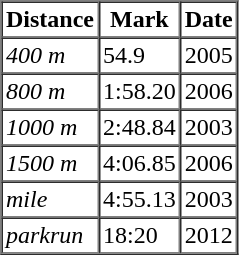<table border=1 cellpadding=2 cellspacing=0>
<tr>
<th>Distance</th>
<th>Mark</th>
<th>Date</th>
</tr>
<tr>
<td><em>400 m</em></td>
<td>54.9</td>
<td>2005</td>
</tr>
<tr>
<td><em>800 m</em></td>
<td>1:58.20</td>
<td>2006</td>
</tr>
<tr>
<td><em>1000 m</em></td>
<td>2:48.84</td>
<td>2003</td>
</tr>
<tr>
<td><em>1500 m</em></td>
<td>4:06.85</td>
<td>2006</td>
</tr>
<tr>
<td><em>mile</em></td>
<td>4:55.13</td>
<td>2003</td>
</tr>
<tr>
<td><em>parkrun</em></td>
<td>18:20</td>
<td>2012</td>
</tr>
</table>
